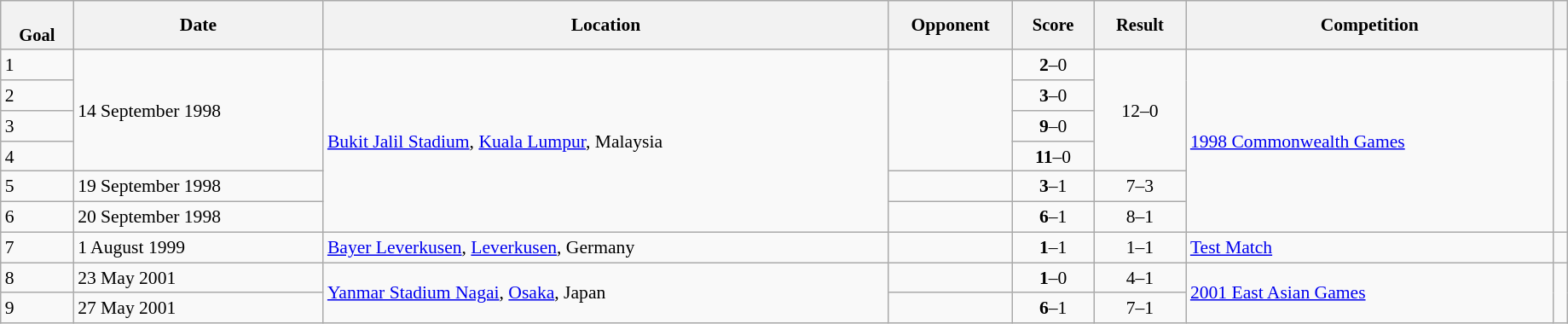<table class="wikitable sortable" style="font-size:90%" width=97%>
<tr>
<th style="font-size:95%;" data-sort-type=number><br>Goal</th>
<th align=center>Date</th>
<th>Location</th>
<th width=90>Opponent</th>
<th data-sort-type="number" style="font-size:95%">Score</th>
<th data-sort-type="number" style="font-size:95%">Result</th>
<th>Competition</th>
<th></th>
</tr>
<tr>
<td>1</td>
<td rowspan=4>14 September 1998</td>
<td rowspan=6><a href='#'>Bukit Jalil Stadium</a>, <a href='#'>Kuala Lumpur</a>, Malaysia</td>
<td rowspan=4></td>
<td align="center"><strong>2</strong>–0</td>
<td rowspan=4; align="center">12–0</td>
<td rowspan=6><a href='#'>1998 Commonwealth Games</a></td>
<td rowspan=6></td>
</tr>
<tr>
<td>2</td>
<td align="center"><strong>3</strong>–0</td>
</tr>
<tr>
<td>3</td>
<td align="center"><strong>9</strong>–0</td>
</tr>
<tr>
<td>4</td>
<td align="center"><strong>11</strong>–0</td>
</tr>
<tr>
<td>5</td>
<td>19 September 1998</td>
<td></td>
<td align="center"><strong>3</strong>–1</td>
<td align="center">7–3</td>
</tr>
<tr>
<td>6</td>
<td>20 September 1998</td>
<td></td>
<td align="center"><strong>6</strong>–1</td>
<td align="center">8–1</td>
</tr>
<tr>
<td>7</td>
<td>1 August 1999</td>
<td><a href='#'>Bayer Leverkusen</a>, <a href='#'>Leverkusen</a>, Germany</td>
<td></td>
<td align="center"><strong>1</strong>–1</td>
<td align="center">1–1</td>
<td><a href='#'>Test Match</a></td>
<td></td>
</tr>
<tr>
<td>8</td>
<td>23 May 2001</td>
<td rowspan=2><a href='#'>Yanmar Stadium Nagai</a>, <a href='#'>Osaka</a>, Japan</td>
<td></td>
<td align="center"><strong>1</strong>–0</td>
<td align="center">4–1</td>
<td rowspan=2><a href='#'>2001 East Asian Games</a></td>
<td rowspan=2></td>
</tr>
<tr>
<td>9</td>
<td>27 May 2001</td>
<td></td>
<td align="center"><strong>6</strong>–1</td>
<td align="center">7–1</td>
</tr>
</table>
